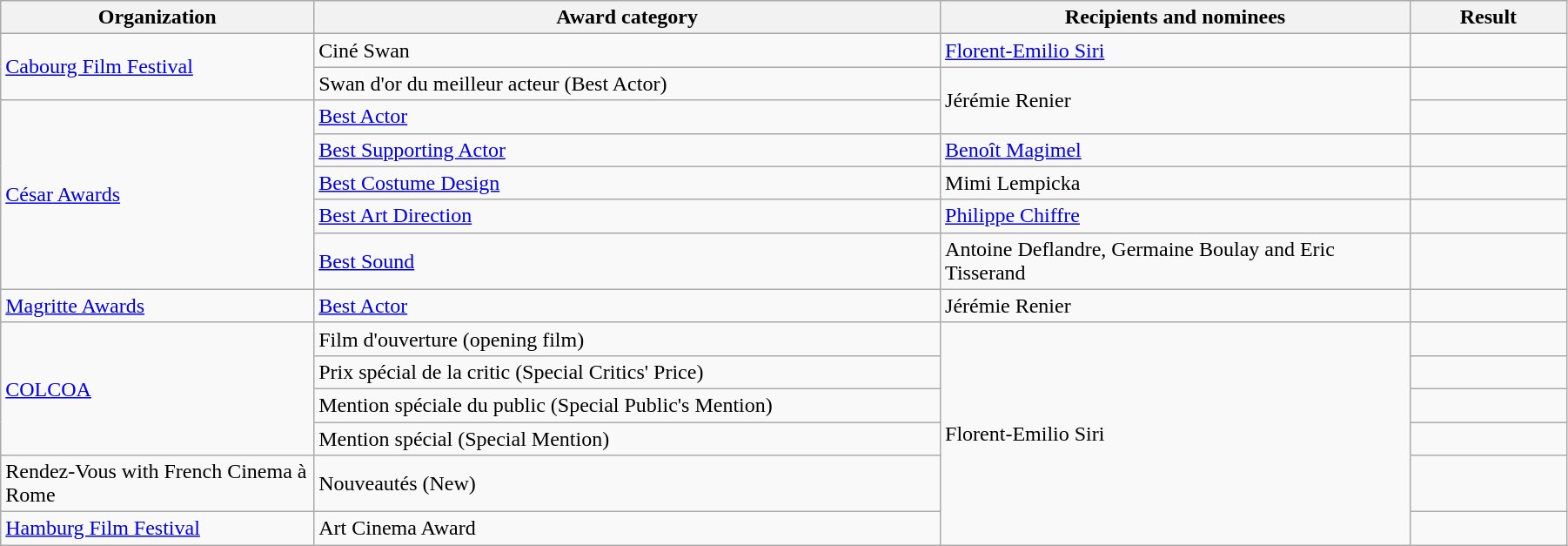<table class="wikitable" width="95%">
<tr>
<th width="20%">Organization</th>
<th width="40%">Award category</th>
<th width="30%">Recipients and nominees</th>
<th width="10%">Result</th>
</tr>
<tr>
<td rowspan=2><a href='#'>Cabourg Film Festival</a></td>
<td>Ciné Swan</td>
<td><a href='#'>Florent-Emilio Siri</a></td>
<td></td>
</tr>
<tr>
<td>Swan d'or du meilleur acteur (Best Actor)</td>
<td rowspan=2>Jérémie Renier</td>
<td></td>
</tr>
<tr>
<td rowspan=5><a href='#'>César Awards</a></td>
<td><a href='#'>Best Actor</a></td>
<td></td>
</tr>
<tr>
<td><a href='#'>Best Supporting Actor</a></td>
<td><a href='#'>Benoît Magimel</a></td>
<td></td>
</tr>
<tr>
<td><a href='#'>Best Costume Design</a></td>
<td>Mimi Lempicka</td>
<td></td>
</tr>
<tr>
<td><a href='#'>Best Art Direction</a></td>
<td><a href='#'>Philippe Chiffre</a></td>
<td></td>
</tr>
<tr>
<td><a href='#'>Best Sound</a></td>
<td>Antoine Deflandre, Germaine Boulay and Eric Tisserand</td>
<td></td>
</tr>
<tr>
<td><a href='#'>Magritte Awards</a></td>
<td><a href='#'>Best Actor</a></td>
<td>Jérémie Renier</td>
<td></td>
</tr>
<tr>
<td rowspan=4><a href='#'>COLCOA</a></td>
<td>Film d'ouverture (opening film)</td>
<td rowspan=6>Florent-Emilio Siri</td>
<td></td>
</tr>
<tr>
<td>Prix spécial de la critic (Special Critics' Price)</td>
<td></td>
</tr>
<tr>
<td>Mention spéciale du public (Special Public's Mention)</td>
<td></td>
</tr>
<tr>
<td>Mention spécial (Special Mention)</td>
<td></td>
</tr>
<tr>
<td>Rendez-Vous with French Cinema à Rome</td>
<td>Nouveautés (New)</td>
<td></td>
</tr>
<tr>
<td><a href='#'>Hamburg Film Festival</a></td>
<td>Art Cinema Award</td>
<td></td>
</tr>
</table>
